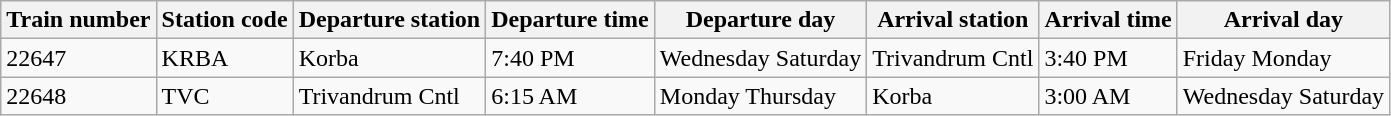<table class="wikitable">
<tr>
<th>Train number</th>
<th>Station code</th>
<th>Departure station</th>
<th>Departure time</th>
<th>Departure day</th>
<th>Arrival station</th>
<th>Arrival time</th>
<th>Arrival day</th>
</tr>
<tr>
<td>22647</td>
<td>KRBA</td>
<td>Korba</td>
<td>7:40 PM</td>
<td>Wednesday Saturday</td>
<td>Trivandrum Cntl</td>
<td>3:40 PM</td>
<td>Friday Monday</td>
</tr>
<tr>
<td>22648</td>
<td>TVC</td>
<td>Trivandrum Cntl</td>
<td>6:15 AM</td>
<td>Monday Thursday</td>
<td>Korba</td>
<td>3:00 AM</td>
<td>Wednesday Saturday</td>
</tr>
</table>
